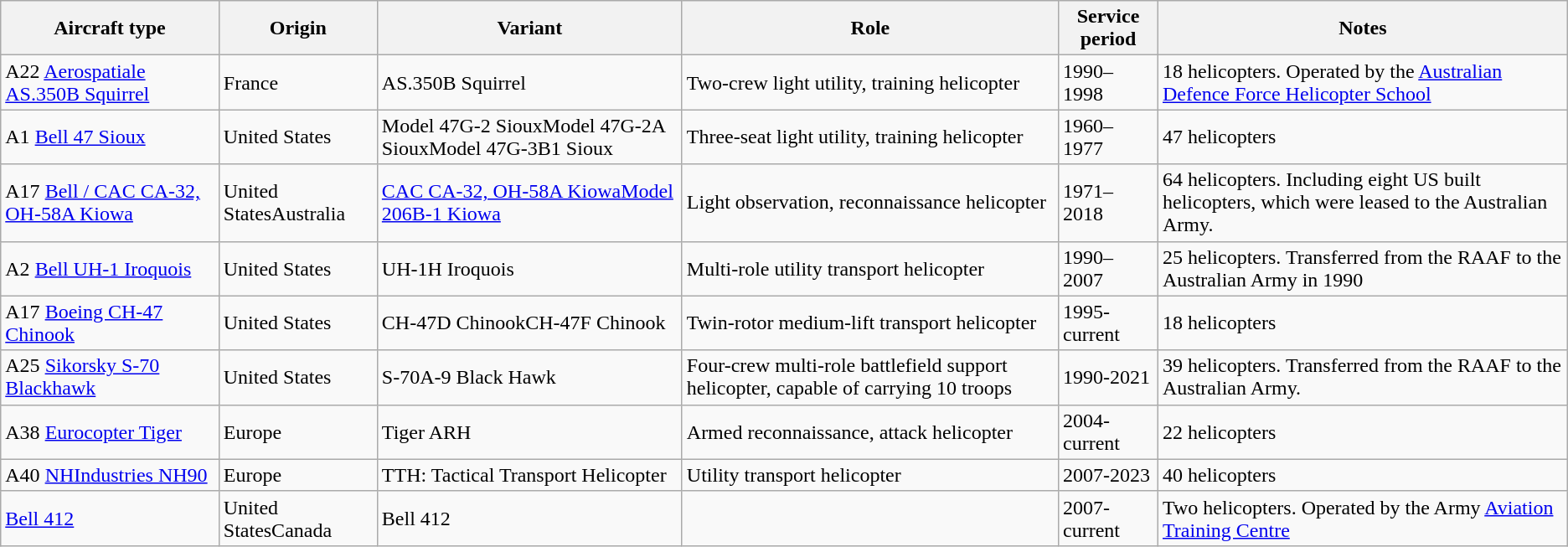<table class="wikitable sortable">
<tr>
<th>Aircraft type</th>
<th>Origin</th>
<th>Variant</th>
<th>Role</th>
<th>Service period</th>
<th>Notes</th>
</tr>
<tr>
<td>A22 <a href='#'>Aerospatiale AS.350B Squirrel</a></td>
<td>France</td>
<td>AS.350B Squirrel</td>
<td>Two-crew light utility, training helicopter</td>
<td>1990–1998</td>
<td>18 helicopters. Operated by the <a href='#'>Australian Defence Force Helicopter School</a></td>
</tr>
<tr>
<td>A1 <a href='#'>Bell 47 Sioux</a></td>
<td>United States</td>
<td>Model 47G-2 SiouxModel 47G-2A SiouxModel 47G-3B1 Sioux</td>
<td>Three-seat light utility, training helicopter</td>
<td>1960–1977</td>
<td>47 helicopters</td>
</tr>
<tr>
<td>A17 <a href='#'>Bell / CAC CA-32, OH-58A Kiowa</a></td>
<td>United StatesAustralia</td>
<td><a href='#'>CAC CA-32, OH-58A Kiowa</a><a href='#'>Model 206B-1 Kiowa</a></td>
<td>Light observation, reconnaissance helicopter</td>
<td>1971–2018</td>
<td>64 helicopters. Including eight US built helicopters, which were leased to the Australian Army.</td>
</tr>
<tr>
<td>A2 <a href='#'>Bell UH-1 Iroquois</a></td>
<td>United States</td>
<td>UH-1H Iroquois</td>
<td>Multi-role utility transport helicopter</td>
<td>1990–2007</td>
<td>25 helicopters. Transferred from the RAAF to the Australian Army in 1990</td>
</tr>
<tr>
<td>A17 <a href='#'>Boeing CH-47 Chinook</a></td>
<td>United States</td>
<td>CH-47D ChinookCH-47F Chinook</td>
<td>Twin-rotor medium-lift transport helicopter</td>
<td>1995-current</td>
<td>18 helicopters</td>
</tr>
<tr>
<td>A25 <a href='#'>Sikorsky S-70 Blackhawk</a></td>
<td>United States</td>
<td>S-70A-9 Black Hawk</td>
<td>Four-crew multi-role battlefield support helicopter, capable of carrying 10 troops</td>
<td>1990-2021</td>
<td>39 helicopters. Transferred from the RAAF to the Australian Army.</td>
</tr>
<tr>
<td>A38 <a href='#'>Eurocopter Tiger</a></td>
<td>Europe</td>
<td>Tiger ARH</td>
<td>Armed reconnaissance, attack helicopter</td>
<td>2004-current</td>
<td>22 helicopters</td>
</tr>
<tr>
<td>A40 <a href='#'>NHIndustries NH90</a></td>
<td>Europe</td>
<td>TTH: Tactical Transport Helicopter</td>
<td>Utility transport helicopter</td>
<td>2007-2023</td>
<td>40 helicopters</td>
</tr>
<tr>
<td><a href='#'>Bell 412</a></td>
<td>United StatesCanada</td>
<td>Bell 412</td>
<td></td>
<td>2007-current</td>
<td>Two helicopters. Operated by the Army <a href='#'>Aviation Training Centre</a></td>
</tr>
</table>
